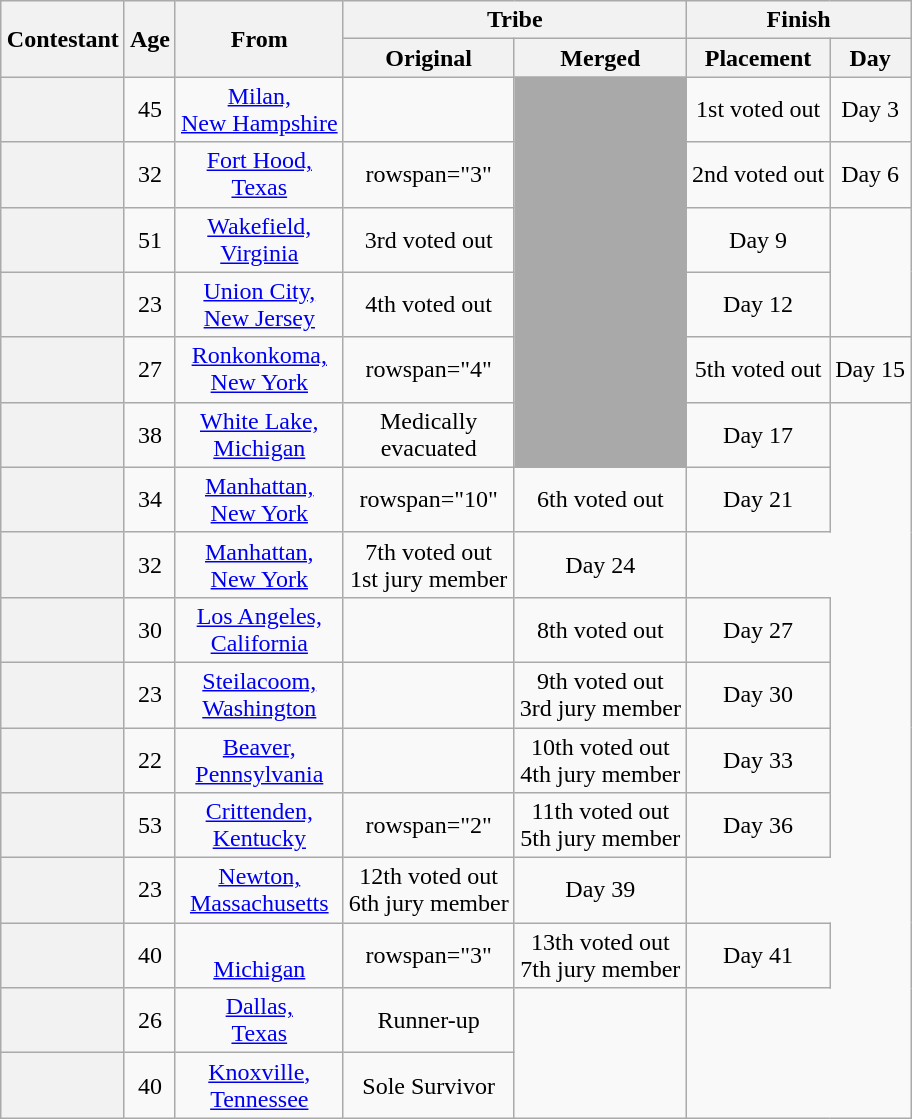<table class="wikitable sortable" style="margin:auto; text-align:center;">
<tr>
<th rowspan="2" scope="col">Contestant</th>
<th rowspan="2" scope="col">Age</th>
<th rowspan="2" scope="col" class=unsortable>From</th>
<th colspan="2" scope="colgroup">Tribe</th>
<th colspan="2" scope="colgroup">Finish</th>
</tr>
<tr>
<th scope="col">Original</th>
<th scope="col" class=unsortable>Merged</th>
<th scope="col" class=unsortable>Placement</th>
<th scope="col" class=unsortable>Day</th>
</tr>
<tr>
<th scope="row" style="text-align:left;"></th>
<td>45</td>
<td><a href='#'>Milan,<br>New Hampshire</a></td>
<td></td>
<td rowspan="6" style="background-color:darkgrey;"></td>
<td>1st voted out</td>
<td>Day 3</td>
</tr>
<tr>
<th scope="row" style="text-align:left;"></th>
<td>32</td>
<td><a href='#'>Fort Hood,<br>Texas</a></td>
<td>rowspan="3" </td>
<td>2nd voted out</td>
<td>Day 6</td>
</tr>
<tr>
<th scope="row" style="text-align:left;"></th>
<td>51</td>
<td><a href='#'>Wakefield,<br>Virginia</a></td>
<td>3rd voted out</td>
<td>Day 9</td>
</tr>
<tr>
<th scope="row" style="text-align:left;"></th>
<td>23</td>
<td><a href='#'>Union City,<br>New Jersey</a></td>
<td>4th voted out</td>
<td>Day 12</td>
</tr>
<tr>
<th scope="row" style="text-align:left;"></th>
<td>27</td>
<td><a href='#'>Ronkonkoma,<br>New York</a></td>
<td>rowspan="4" </td>
<td>5th voted out</td>
<td>Day 15</td>
</tr>
<tr>
<th scope="row" style="text-align:left;"></th>
<td>38</td>
<td><a href='#'>White Lake,<br>Michigan</a></td>
<td>Medically<br>evacuated</td>
<td>Day 17</td>
</tr>
<tr>
<th scope="row" style="text-align:left;"></th>
<td>34</td>
<td><a href='#'>Manhattan,<br>New York</a></td>
<td>rowspan="10" </td>
<td>6th voted out</td>
<td>Day 21</td>
</tr>
<tr>
<th scope="row" style="text-align:left;"></th>
<td>32</td>
<td><a href='#'>Manhattan,<br>New York</a></td>
<td>7th voted out<br>1st jury member</td>
<td>Day 24</td>
</tr>
<tr>
<th scope="row" style="text-align:left;"></th>
<td>30</td>
<td><a href='#'>Los Angeles,<br>California</a></td>
<td></td>
<td>8th voted out<br></td>
<td>Day 27</td>
</tr>
<tr>
<th scope="row" style="text-align:left;"></th>
<td>23</td>
<td><a href='#'>Steilacoom,<br>Washington</a></td>
<td></td>
<td>9th voted out<br>3rd jury member</td>
<td>Day 30</td>
</tr>
<tr>
<th scope="row" style="text-align:left;"></th>
<td>22</td>
<td><a href='#'>Beaver,<br>Pennsylvania</a></td>
<td></td>
<td>10th voted out<br>4th jury member</td>
<td>Day 33</td>
</tr>
<tr>
<th scope="row" style="text-align:left;"></th>
<td>53</td>
<td><a href='#'>Crittenden,<br>Kentucky</a></td>
<td>rowspan="2" </td>
<td>11th voted out<br>5th jury member</td>
<td>Day 36</td>
</tr>
<tr>
<th scope="row" style="text-align:left;"></th>
<td>23</td>
<td><a href='#'>Newton,<br>Massachusetts</a></td>
<td>12th voted out<br>6th jury member</td>
<td>Day 39</td>
</tr>
<tr>
<th scope="row" style="text-align:left;"></th>
<td>40</td>
<td><a href='#'><br>Michigan</a></td>
<td>rowspan="3" </td>
<td>13th voted out<br>7th jury member</td>
<td>Day 41</td>
</tr>
<tr>
<th scope="row" style="text-align:left;"></th>
<td>26</td>
<td><a href='#'>Dallas,<br>Texas</a></td>
<td>Runner-up</td>
<td rowspan="2"></td>
</tr>
<tr>
<th scope="row" style="text-align:left;"></th>
<td>40</td>
<td><a href='#'>Knoxville,<br>Tennessee</a></td>
<td>Sole Survivor</td>
</tr>
</table>
